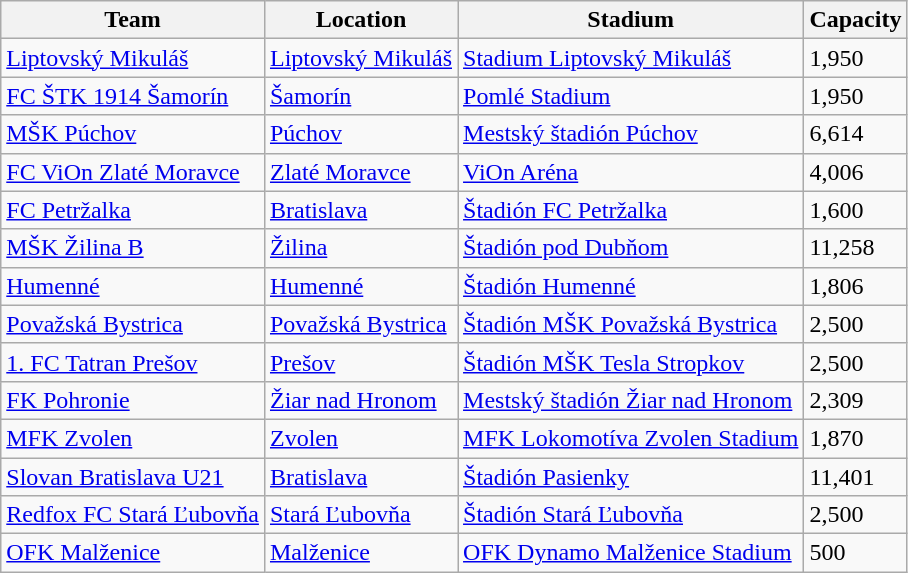<table class="wikitable sortable" style="text-align:left;">
<tr>
<th>Team</th>
<th>Location</th>
<th>Stadium</th>
<th>Capacity</th>
</tr>
<tr>
<td><a href='#'>Liptovský Mikuláš</a></td>
<td><a href='#'>Liptovský Mikuláš</a></td>
<td><a href='#'>Stadium Liptovský Mikuláš</a></td>
<td>1,950</td>
</tr>
<tr>
<td><a href='#'>FC ŠTK 1914 Šamorín</a></td>
<td><a href='#'>Šamorín</a></td>
<td><a href='#'>Pomlé Stadium</a></td>
<td>1,950</td>
</tr>
<tr>
<td><a href='#'>MŠK Púchov</a></td>
<td><a href='#'>Púchov</a></td>
<td><a href='#'>Mestský štadión Púchov</a></td>
<td>6,614</td>
</tr>
<tr>
<td><a href='#'>FC ViOn Zlaté Moravce</a></td>
<td><a href='#'>Zlaté Moravce</a></td>
<td><a href='#'>ViOn Aréna</a></td>
<td>4,006</td>
</tr>
<tr>
<td><a href='#'>FC Petržalka</a></td>
<td><a href='#'>Bratislava</a></td>
<td><a href='#'>Štadión FC Petržalka</a></td>
<td>1,600</td>
</tr>
<tr>
<td><a href='#'>MŠK Žilina B</a></td>
<td><a href='#'>Žilina</a></td>
<td><a href='#'>Štadión pod Dubňom</a></td>
<td>11,258</td>
</tr>
<tr>
<td><a href='#'>Humenné</a></td>
<td><a href='#'>Humenné</a></td>
<td><a href='#'>Štadión Humenné</a></td>
<td>1,806</td>
</tr>
<tr>
<td><a href='#'>Považská Bystrica</a></td>
<td><a href='#'>Považská Bystrica</a></td>
<td><a href='#'>Štadión MŠK Považská Bystrica</a></td>
<td>2,500</td>
</tr>
<tr>
<td><a href='#'>1. FC Tatran Prešov</a></td>
<td><a href='#'>Prešov</a></td>
<td><a href='#'>Štadión MŠK Tesla Stropkov</a></td>
<td>2,500</td>
</tr>
<tr>
<td><a href='#'>FK Pohronie</a></td>
<td><a href='#'>Žiar nad Hronom</a></td>
<td><a href='#'>Mestský štadión Žiar nad Hronom</a></td>
<td>2,309</td>
</tr>
<tr>
<td><a href='#'>MFK Zvolen</a></td>
<td><a href='#'>Zvolen</a></td>
<td><a href='#'>MFK Lokomotíva Zvolen Stadium</a></td>
<td>1,870</td>
</tr>
<tr>
<td><a href='#'>Slovan Bratislava U21</a></td>
<td><a href='#'>Bratislava</a></td>
<td><a href='#'>Štadión Pasienky</a></td>
<td>11,401</td>
</tr>
<tr>
<td><a href='#'>Redfox FC Stará Ľubovňa</a></td>
<td><a href='#'>Stará Ľubovňa</a></td>
<td><a href='#'>Štadión Stará Ľubovňa</a></td>
<td>2,500</td>
</tr>
<tr>
<td><a href='#'>OFK Malženice</a></td>
<td><a href='#'>Malženice</a></td>
<td><a href='#'>OFK Dynamo Malženice Stadium</a></td>
<td>500</td>
</tr>
</table>
